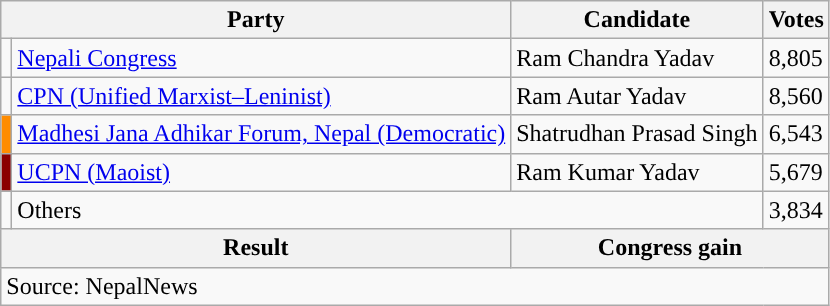<table class="wikitable">
<tr>
<th colspan="2">Party</th>
<th>Candidate</th>
<th>Votes</th>
</tr>
<tr>
<td style="background-color:"></td>
<td><a href='#'>Nepali Congress</a></td>
<td>Ram Chandra Yadav</td>
<td>8,805</td>
</tr>
<tr>
<td style="background-color:"></td>
<td><a href='#'>CPN (Unified Marxist–Leninist)</a></td>
<td>Ram Autar Yadav</td>
<td>8,560</td>
</tr>
<tr>
<td style="background-color:darkorange"></td>
<td><a href='#'>Madhesi Jana Adhikar Forum, Nepal (Democratic)</a></td>
<td>Shatrudhan Prasad Singh</td>
<td>6,543</td>
</tr>
<tr>
<td style="background-color:darkred"></td>
<td><a href='#'>UCPN (Maoist)</a></td>
<td>Ram Kumar Yadav</td>
<td>5,679</td>
</tr>
<tr>
<td></td>
<td colspan="2">Others</td>
<td>3,834</td>
</tr>
<tr>
<th colspan="2">Result</th>
<th colspan="2">Congress gain</th>
</tr>
<tr>
<td colspan="4">Source: NepalNews</td>
</tr>
</table>
